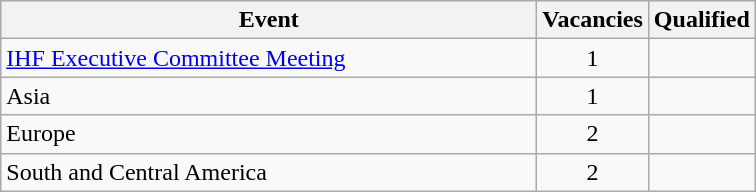<table class="wikitable">
<tr>
<th width=350>Event</th>
<th>Vacancies</th>
<th>Qualified</th>
</tr>
<tr>
<td><a href='#'>IHF Executive Committee Meeting</a></td>
<td align=center>1</td>
<td></td>
</tr>
<tr>
<td>Asia</td>
<td align=center>1</td>
<td></td>
</tr>
<tr>
<td>Europe</td>
<td align=center>2</td>
<td><br></td>
</tr>
<tr>
<td>South and Central America</td>
<td align=center>2</td>
<td><br></td>
</tr>
</table>
